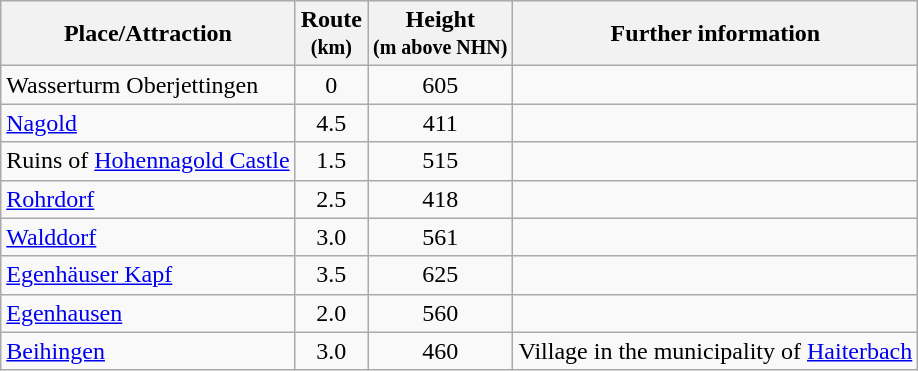<table class="wikitable toptextcells">
<tr class="hintergrundfarbe5">
<th>Place/Attraction</th>
<th>Route<br><small>(km)</small></th>
<th>Height<br><small>(m above NHN)</small></th>
<th class="unsortable">Further information</th>
</tr>
<tr>
<td>Wasserturm Oberjettingen</td>
<td style="text-align:center">0</td>
<td style="text-align:center">605</td>
<td></td>
</tr>
<tr>
<td><a href='#'>Nagold</a></td>
<td style="text-align:center">4.5</td>
<td style="text-align:center">411</td>
<td></td>
</tr>
<tr>
<td>Ruins of <a href='#'>Hohennagold Castle</a></td>
<td style="text-align:center">1.5</td>
<td style="text-align:center">515</td>
<td></td>
</tr>
<tr>
<td><a href='#'>Rohrdorf</a></td>
<td style="text-align:center">2.5</td>
<td style="text-align:center">418</td>
<td></td>
</tr>
<tr>
<td><a href='#'>Walddorf</a></td>
<td style="text-align:center">3.0</td>
<td style="text-align:center">561</td>
<td></td>
</tr>
<tr>
<td><a href='#'>Egenhäuser Kapf</a></td>
<td style="text-align:center">3.5</td>
<td style="text-align:center">625</td>
<td></td>
</tr>
<tr>
<td><a href='#'>Egenhausen</a></td>
<td style="text-align:center">2.0</td>
<td style="text-align:center">560</td>
<td></td>
</tr>
<tr>
<td><a href='#'>Beihingen</a></td>
<td style="text-align:center">3.0</td>
<td style="text-align:center">460</td>
<td>Village in the municipality of <a href='#'>Haiterbach</a></td>
</tr>
</table>
